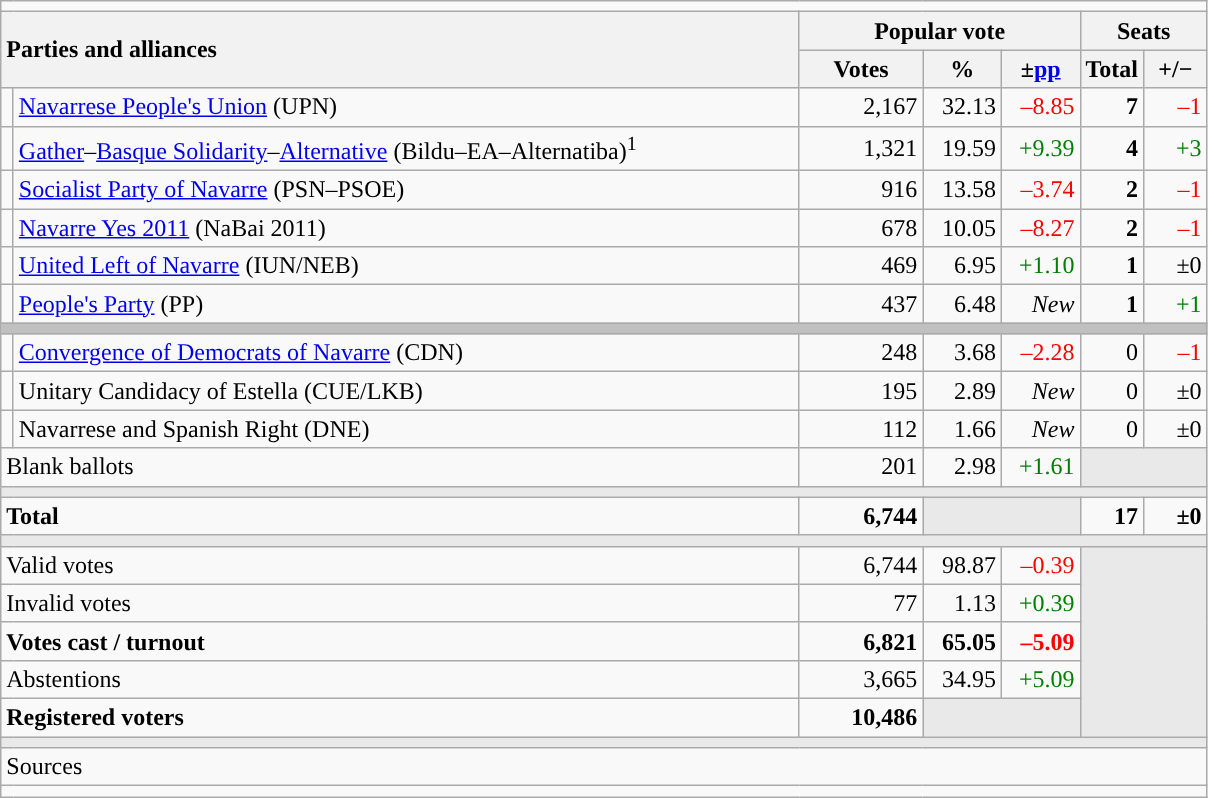<table class="wikitable" style="text-align:right;">
<tr>
<td colspan="7"></td>
</tr>
<tr>
<th style="text-align:left;" rowspan="2" colspan="2" width="525">Parties and alliances</th>
<th colspan="3">Popular vote</th>
<th colspan="2">Seats</th>
</tr>
<tr>
<th width="75">Votes</th>
<th width="45">%</th>
<th width="45">±<a href='#'>pp</a></th>
<th width="35">Total</th>
<th width="35">+/−</th>
</tr>
<tr>
<td width="1" style="color:inherit;background:"></td>
<td align="left"><a href='#'>Navarrese People's Union</a> (UPN)</td>
<td>2,167</td>
<td>32.13</td>
<td style="color:red;">–8.85</td>
<td><strong>7</strong></td>
<td style="color:red;">–1</td>
</tr>
<tr>
<td style="color:inherit;background:"></td>
<td align="left"><a href='#'>Gather</a>–<a href='#'>Basque Solidarity</a>–<a href='#'>Alternative</a> (Bildu–EA–Alternatiba)<sup>1</sup></td>
<td>1,321</td>
<td>19.59</td>
<td style="color:green;">+9.39</td>
<td><strong>4</strong></td>
<td style="color:green;">+3</td>
</tr>
<tr>
<td style="color:inherit;background:"></td>
<td align="left"><a href='#'>Socialist Party of Navarre</a> (PSN–PSOE)</td>
<td>916</td>
<td>13.58</td>
<td style="color:red;">–3.74</td>
<td><strong>2</strong></td>
<td style="color:red;">–1</td>
</tr>
<tr>
<td style="color:inherit;background:"></td>
<td align="left"><a href='#'>Navarre Yes 2011</a> (NaBai 2011)</td>
<td>678</td>
<td>10.05</td>
<td style="color:red;">–8.27</td>
<td><strong>2</strong></td>
<td style="color:red;">–1</td>
</tr>
<tr>
<td style="color:inherit;background:"></td>
<td align="left"><a href='#'>United Left of Navarre</a> (IUN/NEB)</td>
<td>469</td>
<td>6.95</td>
<td style="color:green;">+1.10</td>
<td><strong>1</strong></td>
<td>±0</td>
</tr>
<tr>
<td style="color:inherit;background:"></td>
<td align="left"><a href='#'>People's Party</a> (PP)</td>
<td>437</td>
<td>6.48</td>
<td><em>New</em></td>
<td><strong>1</strong></td>
<td style="color:green;">+1</td>
</tr>
<tr>
<td colspan="7" bgcolor="#C0C0C0"></td>
</tr>
<tr>
<td style="color:inherit;background:"></td>
<td align="left"><a href='#'>Convergence of Democrats of Navarre</a> (CDN)</td>
<td>248</td>
<td>3.68</td>
<td style="color:red;">–2.28</td>
<td>0</td>
<td style="color:red;">–1</td>
</tr>
<tr>
<td style="color:inherit;background:"></td>
<td align="left">Unitary Candidacy of Estella (CUE/LKB)</td>
<td>195</td>
<td>2.89</td>
<td><em>New</em></td>
<td>0</td>
<td>±0</td>
</tr>
<tr>
<td style="color:inherit;background:"></td>
<td align="left">Navarrese and Spanish Right (DNE)</td>
<td>112</td>
<td>1.66</td>
<td><em>New</em></td>
<td>0</td>
<td>±0</td>
</tr>
<tr>
<td align="left" colspan="2">Blank ballots</td>
<td>201</td>
<td>2.98</td>
<td style="color:green;">+1.61</td>
<td bgcolor="#E9E9E9" colspan="2"></td>
</tr>
<tr>
<td colspan="7" bgcolor="#E9E9E9"></td>
</tr>
<tr style="font-weight:bold;">
<td align="left" colspan="2">Total</td>
<td>6,744</td>
<td bgcolor="#E9E9E9" colspan="2"></td>
<td>17</td>
<td>±0</td>
</tr>
<tr>
<td colspan="7" bgcolor="#E9E9E9"></td>
</tr>
<tr>
<td align="left" colspan="2">Valid votes</td>
<td>6,744</td>
<td>98.87</td>
<td style="color:red;">–0.39</td>
<td bgcolor="#E9E9E9" colspan="2" rowspan="5"></td>
</tr>
<tr>
<td align="left" colspan="2">Invalid votes</td>
<td>77</td>
<td>1.13</td>
<td style="color:green;">+0.39</td>
</tr>
<tr style="font-weight:bold;">
<td align="left" colspan="2">Votes cast / turnout</td>
<td>6,821</td>
<td>65.05</td>
<td style="color:red;">–5.09</td>
</tr>
<tr>
<td align="left" colspan="2">Abstentions</td>
<td>3,665</td>
<td>34.95</td>
<td style="color:green;">+5.09</td>
</tr>
<tr style="font-weight:bold;">
<td align="left" colspan="2">Registered voters</td>
<td>10,486</td>
<td bgcolor="#E9E9E9" colspan="2"></td>
</tr>
<tr>
<td colspan="7" bgcolor="#E9E9E9"></td>
</tr>
<tr>
<td align="left" colspan="7">Sources</td>
</tr>
<tr>
<td colspan="7" style="text-align:left; max-width:790px;"></td>
</tr>
</table>
